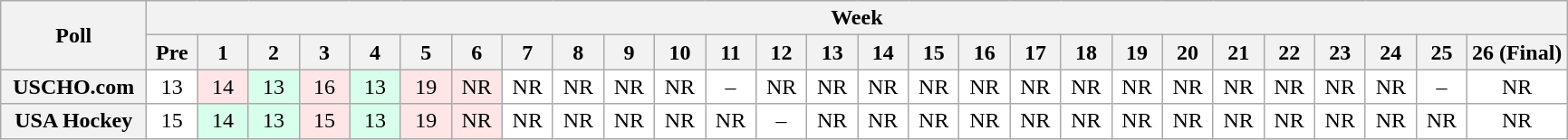<table class="wikitable" style="white-space:nowrap;">
<tr>
<th scope="col" width="100" rowspan="2">Poll</th>
<th colspan="28">Week</th>
</tr>
<tr>
<th scope="col" width="30">Pre</th>
<th scope="col" width="30">1</th>
<th scope="col" width="30">2</th>
<th scope="col" width="30">3</th>
<th scope="col" width="30">4</th>
<th scope="col" width="30">5</th>
<th scope="col" width="30">6</th>
<th scope="col" width="30">7</th>
<th scope="col" width="30">8</th>
<th scope="col" width="30">9</th>
<th scope="col" width="30">10</th>
<th scope="col" width="30">11</th>
<th scope="col" width="30">12</th>
<th scope="col" width="30">13</th>
<th scope="col" width="30">14</th>
<th scope="col" width="30">15</th>
<th scope="col" width="30">16</th>
<th scope="col" width="30">17</th>
<th scope="col" width="30">18</th>
<th scope="col" width="30">19</th>
<th scope="col" width="30">20</th>
<th scope="col" width="30">21</th>
<th scope="col" width="30">22</th>
<th scope="col" width="30">23</th>
<th scope="col" width="30">24</th>
<th scope="col" width="30">25</th>
<th scope="col" width="30">26 (Final)</th>
</tr>
<tr style="text-align:center;">
<th>USCHO.com</th>
<td bgcolor=FFFFFF>13</td>
<td bgcolor=FFE6E6>14</td>
<td bgcolor=D8FFEB>13</td>
<td bgcolor=FFE6E6>16</td>
<td bgcolor=D8FFEB>13</td>
<td bgcolor=FFE6E6>19</td>
<td bgcolor=FFE6E6>NR</td>
<td bgcolor=FFFFFF>NR</td>
<td bgcolor=FFFFFF>NR</td>
<td bgcolor=FFFFFF>NR</td>
<td bgcolor=FFFFFF>NR</td>
<td bgcolor=FFFFFF>–</td>
<td bgcolor=FFFFFF>NR</td>
<td bgcolor=FFFFFF>NR</td>
<td bgcolor=FFFFFF>NR</td>
<td bgcolor=FFFFFF>NR</td>
<td bgcolor=FFFFFF>NR</td>
<td bgcolor=FFFFFF>NR</td>
<td bgcolor=FFFFFF>NR</td>
<td bgcolor=FFFFFF>NR</td>
<td bgcolor=FFFFFF>NR</td>
<td bgcolor=FFFFFF>NR</td>
<td bgcolor=FFFFFF>NR</td>
<td bgcolor=FFFFFF>NR</td>
<td bgcolor=FFFFFF>NR</td>
<td bgcolor=FFFFFF>–</td>
<td bgcolor=FFFFFF>NR</td>
</tr>
<tr style="text-align:center;">
<th>USA Hockey</th>
<td bgcolor=FFFFFF>15</td>
<td bgcolor=D8FFEB>14</td>
<td bgcolor=D8FFEB>13</td>
<td bgcolor=FFE6E6>15</td>
<td bgcolor=D8FFEB>13</td>
<td bgcolor=FFE6E6>19</td>
<td bgcolor=FFE6E6>NR</td>
<td bgcolor=FFFFFF>NR</td>
<td bgcolor=FFFFFF>NR</td>
<td bgcolor=FFFFFF>NR</td>
<td bgcolor=FFFFFF>NR</td>
<td bgcolor=FFFFFF>NR</td>
<td bgcolor=FFFFFF>–</td>
<td bgcolor=FFFFFF>NR</td>
<td bgcolor=FFFFFF>NR</td>
<td bgcolor=FFFFFF>NR</td>
<td bgcolor=FFFFFF>NR</td>
<td bgcolor=FFFFFF>NR</td>
<td bgcolor=FFFFFF>NR</td>
<td bgcolor=FFFFFF>NR</td>
<td bgcolor=FFFFFF>NR</td>
<td bgcolor=FFFFFF>NR</td>
<td bgcolor=FFFFFF>NR</td>
<td bgcolor=FFFFFF>NR</td>
<td bgcolor=FFFFFF>NR</td>
<td bgcolor=FFFFFF>NR</td>
<td bgcolor=FFFFFF>NR</td>
</tr>
</table>
